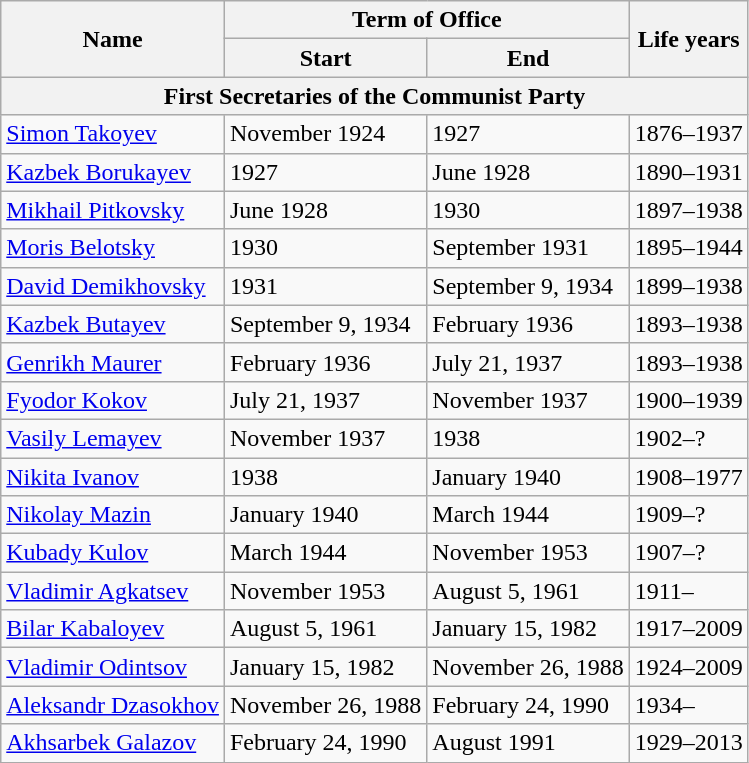<table class="wikitable">
<tr>
<th rowspan="2">Name</th>
<th colspan="2">Term of Office</th>
<th rowspan="2">Life years</th>
</tr>
<tr>
<th>Start</th>
<th>End</th>
</tr>
<tr>
<th colspan="4">First Secretaries of the Communist Party</th>
</tr>
<tr>
<td><a href='#'>Simon Takoyev</a></td>
<td>November 1924</td>
<td>1927</td>
<td>1876–1937</td>
</tr>
<tr>
<td><a href='#'>Kazbek Borukayev</a></td>
<td>1927</td>
<td>June 1928</td>
<td>1890–1931</td>
</tr>
<tr>
<td><a href='#'>Mikhail Pitkovsky</a></td>
<td>June 1928</td>
<td>1930</td>
<td>1897–1938</td>
</tr>
<tr>
<td><a href='#'>Moris Belotsky</a></td>
<td>1930</td>
<td>September 1931</td>
<td>1895–1944</td>
</tr>
<tr>
<td><a href='#'>David Demikhovsky</a></td>
<td>1931</td>
<td>September 9, 1934</td>
<td>1899–1938</td>
</tr>
<tr>
<td><a href='#'>Kazbek Butayev</a></td>
<td>September 9, 1934</td>
<td>February 1936</td>
<td>1893–1938</td>
</tr>
<tr>
<td><a href='#'>Genrikh Maurer</a></td>
<td>February 1936</td>
<td>July 21, 1937</td>
<td>1893–1938</td>
</tr>
<tr>
<td><a href='#'>Fyodor Kokov</a></td>
<td>July 21, 1937</td>
<td>November 1937</td>
<td>1900–1939</td>
</tr>
<tr>
<td><a href='#'>Vasily Lemayev</a></td>
<td>November 1937</td>
<td>1938</td>
<td>1902–?</td>
</tr>
<tr>
<td><a href='#'>Nikita Ivanov</a></td>
<td>1938</td>
<td>January 1940</td>
<td>1908–1977</td>
</tr>
<tr>
<td><a href='#'>Nikolay Mazin</a></td>
<td>January 1940</td>
<td>March 1944</td>
<td>1909–?</td>
</tr>
<tr>
<td><a href='#'>Kubady Kulov</a></td>
<td>March 1944</td>
<td>November 1953</td>
<td>1907–?</td>
</tr>
<tr>
<td><a href='#'>Vladimir Agkatsev</a></td>
<td>November 1953</td>
<td>August 5, 1961</td>
<td>1911–</td>
</tr>
<tr>
<td><a href='#'>Bilar Kabaloyev</a></td>
<td>August 5, 1961</td>
<td>January 15, 1982</td>
<td>1917–2009</td>
</tr>
<tr>
<td><a href='#'>Vladimir Odintsov</a></td>
<td>January 15, 1982</td>
<td>November 26, 1988</td>
<td>1924–2009</td>
</tr>
<tr>
<td><a href='#'>Aleksandr Dzasokhov</a></td>
<td>November 26, 1988</td>
<td>February 24, 1990</td>
<td>1934–</td>
</tr>
<tr>
<td><a href='#'>Akhsarbek Galazov</a></td>
<td>February 24, 1990</td>
<td>August 1991</td>
<td>1929–2013</td>
</tr>
</table>
